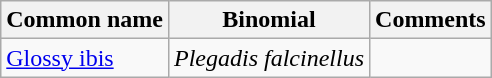<table class="wikitable">
<tr>
<th>Common name</th>
<th>Binomial</th>
<th>Comments</th>
</tr>
<tr>
<td><a href='#'>Glossy ibis</a></td>
<td><em>Plegadis falcinellus</em></td>
<td></td>
</tr>
</table>
